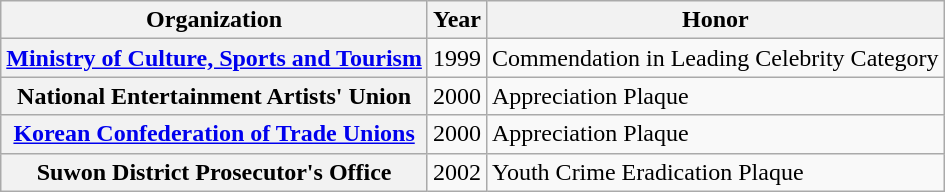<table class="wikitable plainrowheaders">
<tr>
<th scope="col">Organization</th>
<th scope="col">Year</th>
<th scope="col">Honor</th>
</tr>
<tr>
<th scope="row"><a href='#'>Ministry of Culture, Sports and Tourism</a></th>
<td>1999</td>
<td>Commendation in Leading Celebrity Category</td>
</tr>
<tr>
<th scope="row">National Entertainment Artists' Union</th>
<td>2000</td>
<td style="text-align:left;">Appreciation Plaque</td>
</tr>
<tr>
<th scope="row"><a href='#'>Korean Confederation of Trade Unions</a></th>
<td>2000</td>
<td style="text-align:left;">Appreciation Plaque</td>
</tr>
<tr>
<th scope="row">Suwon District Prosecutor's Office</th>
<td>2002</td>
<td style="text-align:left;">Youth Crime Eradication Plaque</td>
</tr>
</table>
